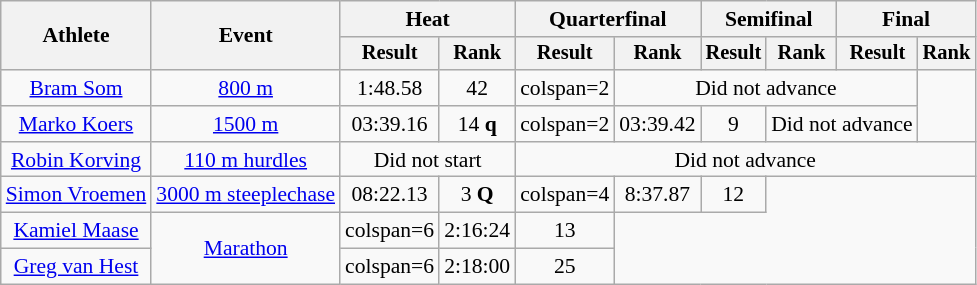<table class="wikitable" style="font-size:90%">
<tr>
<th rowspan="2">Athlete</th>
<th rowspan="2">Event</th>
<th colspan="2">Heat</th>
<th colspan="2">Quarterfinal</th>
<th colspan="2">Semifinal</th>
<th colspan="2">Final</th>
</tr>
<tr style="font-size:95%">
<th>Result</th>
<th>Rank</th>
<th>Result</th>
<th>Rank</th>
<th>Result</th>
<th>Rank</th>
<th>Result</th>
<th>Rank</th>
</tr>
<tr align=center>
<td><a href='#'>Bram Som</a></td>
<td><a href='#'>800 m</a></td>
<td>1:48.58</td>
<td>42</td>
<td>colspan=2 </td>
<td colspan=4>Did not advance</td>
</tr>
<tr align=center>
<td><a href='#'>Marko Koers</a></td>
<td><a href='#'>1500 m</a></td>
<td>03:39.16</td>
<td>14 <strong>q</strong></td>
<td>colspan=2 </td>
<td>03:39.42</td>
<td>9</td>
<td colspan=2>Did not advance</td>
</tr>
<tr align=center>
<td><a href='#'>Robin Korving</a></td>
<td><a href='#'>110 m hurdles</a></td>
<td colspan=2>Did not start</td>
<td colspan=6>Did not advance</td>
</tr>
<tr align=center>
<td><a href='#'>Simon Vroemen</a></td>
<td><a href='#'>3000 m steeplechase</a></td>
<td>08:22.13</td>
<td>3 <strong>Q</strong></td>
<td>colspan=4 </td>
<td>8:37.87</td>
<td>12</td>
</tr>
<tr align=center>
<td><a href='#'>Kamiel Maase</a></td>
<td rowspan=2><a href='#'>Marathon</a></td>
<td>colspan=6 </td>
<td>2:16:24</td>
<td>13</td>
</tr>
<tr align=center>
<td><a href='#'>Greg van Hest</a></td>
<td>colspan=6 </td>
<td>2:18:00</td>
<td>25</td>
</tr>
</table>
